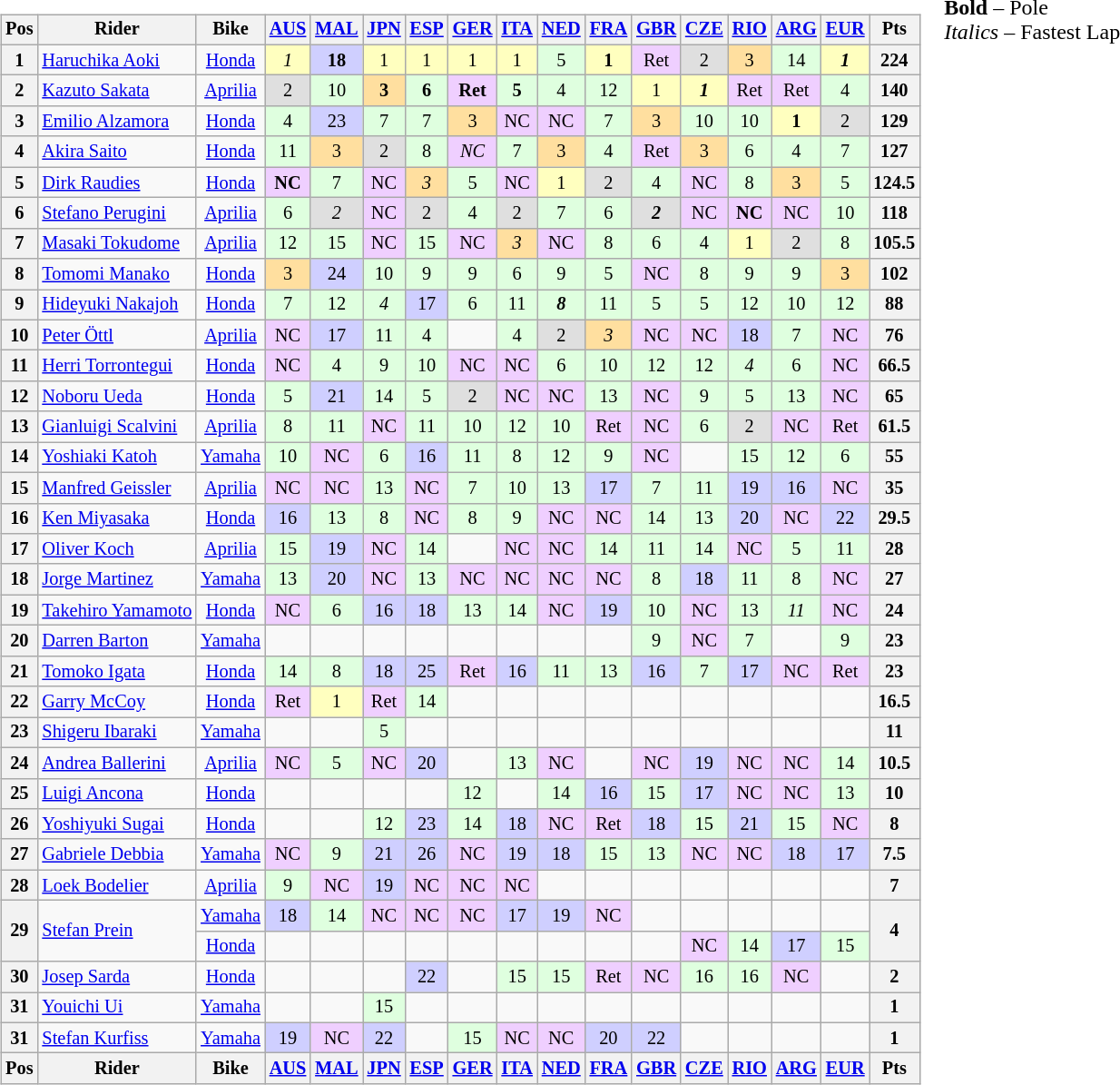<table>
<tr>
<td><br><table class="wikitable" style="font-size: 85%; text-align:center">
<tr valign="top">
<th valign="middle">Pos</th>
<th valign="middle">Rider</th>
<th valign="middle">Bike<br></th>
<th><a href='#'>AUS</a><br></th>
<th><a href='#'>MAL</a><br></th>
<th><a href='#'>JPN</a><br></th>
<th><a href='#'>ESP</a><br></th>
<th><a href='#'>GER</a><br></th>
<th><a href='#'>ITA</a><br></th>
<th><a href='#'>NED</a><br></th>
<th><a href='#'>FRA</a><br></th>
<th><a href='#'>GBR</a><br></th>
<th><a href='#'>CZE</a><br></th>
<th><a href='#'>RIO</a><br></th>
<th><a href='#'>ARG</a><br></th>
<th><a href='#'>EUR</a><br></th>
<th valign="middle">Pts</th>
</tr>
<tr>
<th>1</th>
<td align="left"> <a href='#'>Haruchika Aoki</a></td>
<td><a href='#'>Honda</a></td>
<td style="background:#FFFFBF;"><em>1</em></td>
<td style="background:#CFCFFF;"><strong>18</strong></td>
<td style="background:#FFFFBF;">1</td>
<td style="background:#FFFFBF;">1</td>
<td style="background:#FFFFBF;">1</td>
<td style="background:#FFFFBF;">1</td>
<td style="background:#DFFFDF;">5</td>
<td style="background:#FFFFBF;"><strong>1</strong></td>
<td style="background:#EFCFFF;">Ret</td>
<td style="background:#DFDFDF;">2</td>
<td style="background:#FFDF9F;">3</td>
<td style="background:#DFFFDF;">14</td>
<td style="background:#FFFFBF;"><strong><em>1</em></strong></td>
<th>224</th>
</tr>
<tr>
<th>2</th>
<td align="left"> <a href='#'>Kazuto Sakata</a></td>
<td><a href='#'>Aprilia</a></td>
<td style="background:#DFDFDF;">2</td>
<td style="background:#DFFFDF;">10</td>
<td style="background:#FFDF9F;"><strong>3</strong></td>
<td style="background:#DFFFDF;"><strong>6</strong></td>
<td style="background:#EFCFFF;"><strong>Ret</strong></td>
<td style="background:#DFFFDF;"><strong>5</strong></td>
<td style="background:#DFFFDF;">4</td>
<td style="background:#DFFFDF;">12</td>
<td style="background:#FFFFBF;">1</td>
<td style="background:#FFFFBF;"><strong><em>1</em></strong></td>
<td style="background:#EFCFFF;">Ret</td>
<td style="background:#EFCFFF;">Ret</td>
<td style="background:#DFFFDF;">4</td>
<th>140</th>
</tr>
<tr>
<th>3</th>
<td align="left"> <a href='#'>Emilio Alzamora</a></td>
<td><a href='#'>Honda</a></td>
<td style="background:#DFFFDF;">4</td>
<td style="background:#CFCFFF;">23</td>
<td style="background:#DFFFDF;">7</td>
<td style="background:#DFFFDF;">7</td>
<td style="background:#FFDF9F;">3</td>
<td style="background:#EFCFFF;">NC</td>
<td style="background:#EFCFFF;">NC</td>
<td style="background:#DFFFDF;">7</td>
<td style="background:#FFDF9F;">3</td>
<td style="background:#DFFFDF;">10</td>
<td style="background:#DFFFDF;">10</td>
<td style="background:#FFFFBF;"><strong>1</strong></td>
<td style="background:#DFDFDF;">2</td>
<th>129</th>
</tr>
<tr>
<th>4</th>
<td align="left"> <a href='#'>Akira Saito</a></td>
<td><a href='#'>Honda</a></td>
<td style="background:#DFFFDF;">11</td>
<td style="background:#FFDF9F;">3</td>
<td style="background:#DFDFDF;">2</td>
<td style="background:#DFFFDF;">8</td>
<td style="background:#EFCFFF;"><em>NC</em></td>
<td style="background:#DFFFDF;">7</td>
<td style="background:#FFDF9F;">3</td>
<td style="background:#DFFFDF;">4</td>
<td style="background:#EFCFFF;">Ret</td>
<td style="background:#FFDF9F;">3</td>
<td style="background:#DFFFDF;">6</td>
<td style="background:#DFFFDF;">4</td>
<td style="background:#DFFFDF;">7</td>
<th>127</th>
</tr>
<tr>
<th>5</th>
<td align="left"> <a href='#'>Dirk Raudies</a></td>
<td><a href='#'>Honda</a></td>
<td style="background:#EFCFFF;"><strong>NC</strong></td>
<td style="background:#DFFFDF;">7</td>
<td style="background:#EFCFFF;">NC</td>
<td style="background:#FFDF9F;"><em>3</em></td>
<td style="background:#DFFFDF;">5</td>
<td style="background:#EFCFFF;">NC</td>
<td style="background:#FFFFBF;">1</td>
<td style="background:#DFDFDF;">2</td>
<td style="background:#DFFFDF;">4</td>
<td style="background:#EFCFFF;">NC</td>
<td style="background:#DFFFDF;">8</td>
<td style="background:#FFDF9F;">3</td>
<td style="background:#DFFFDF;">5</td>
<th>124.5</th>
</tr>
<tr>
<th>6</th>
<td align="left"> <a href='#'>Stefano Perugini</a></td>
<td><a href='#'>Aprilia</a></td>
<td style="background:#DFFFDF;">6</td>
<td style="background:#DFDFDF;"><em>2</em></td>
<td style="background:#EFCFFF;">NC</td>
<td style="background:#DFDFDF;">2</td>
<td style="background:#DFFFDF;">4</td>
<td style="background:#DFDFDF;">2</td>
<td style="background:#DFFFDF;">7</td>
<td style="background:#DFFFDF;">6</td>
<td style="background:#DFDFDF;"><strong><em>2</em></strong></td>
<td style="background:#EFCFFF;">NC</td>
<td style="background:#EFCFFF;"><strong>NC</strong></td>
<td style="background:#EFCFFF;">NC</td>
<td style="background:#DFFFDF;">10</td>
<th>118</th>
</tr>
<tr>
<th>7</th>
<td align="left"> <a href='#'>Masaki Tokudome</a></td>
<td><a href='#'>Aprilia</a></td>
<td style="background:#DFFFDF;">12</td>
<td style="background:#DFFFDF;">15</td>
<td style="background:#EFCFFF;">NC</td>
<td style="background:#DFFFDF;">15</td>
<td style="background:#EFCFFF;">NC</td>
<td style="background:#FFDF9F;"><em>3</em></td>
<td style="background:#EFCFFF;">NC</td>
<td style="background:#DFFFDF;">8</td>
<td style="background:#DFFFDF;">6</td>
<td style="background:#DFFFDF;">4</td>
<td style="background:#FFFFBF;">1</td>
<td style="background:#DFDFDF;">2</td>
<td style="background:#DFFFDF;">8</td>
<th>105.5</th>
</tr>
<tr>
<th>8</th>
<td align="left"> <a href='#'>Tomomi Manako</a></td>
<td><a href='#'>Honda</a></td>
<td style="background:#FFDF9F;">3</td>
<td style="background:#CFCFFF;">24</td>
<td style="background:#DFFFDF;">10</td>
<td style="background:#DFFFDF;">9</td>
<td style="background:#DFFFDF;">9</td>
<td style="background:#DFFFDF;">6</td>
<td style="background:#DFFFDF;">9</td>
<td style="background:#DFFFDF;">5</td>
<td style="background:#EFCFFF;">NC</td>
<td style="background:#DFFFDF;">8</td>
<td style="background:#DFFFDF;">9</td>
<td style="background:#DFFFDF;">9</td>
<td style="background:#FFDF9F;">3</td>
<th>102</th>
</tr>
<tr>
<th>9</th>
<td align="left"> <a href='#'>Hideyuki Nakajoh</a></td>
<td><a href='#'>Honda</a></td>
<td style="background:#DFFFDF;">7</td>
<td style="background:#DFFFDF;">12</td>
<td style="background:#DFFFDF;"><em>4</em></td>
<td style="background:#CFCFFF;">17</td>
<td style="background:#DFFFDF;">6</td>
<td style="background:#DFFFDF;">11</td>
<td style="background:#DFFFDF;"><strong><em>8</em></strong></td>
<td style="background:#DFFFDF;">11</td>
<td style="background:#DFFFDF;">5</td>
<td style="background:#DFFFDF;">5</td>
<td style="background:#DFFFDF;">12</td>
<td style="background:#DFFFDF;">10</td>
<td style="background:#DFFFDF;">12</td>
<th>88</th>
</tr>
<tr>
<th>10</th>
<td align="left"> <a href='#'>Peter Öttl</a></td>
<td><a href='#'>Aprilia</a></td>
<td style="background:#EFCFFF;">NC</td>
<td style="background:#CFCFFF;">17</td>
<td style="background:#DFFFDF;">11</td>
<td style="background:#DFFFDF;">4</td>
<td></td>
<td style="background:#DFFFDF;">4</td>
<td style="background:#DFDFDF;">2</td>
<td style="background:#ffdf9f;"><em>3</em></td>
<td style="background:#EFCFFF;">NC</td>
<td style="background:#EFCFFF;">NC</td>
<td style="background:#CFCFFF;">18</td>
<td style="background:#DFFFDF;">7</td>
<td style="background:#EFCFFF;">NC</td>
<th>76</th>
</tr>
<tr>
<th>11</th>
<td align="left"> <a href='#'>Herri Torrontegui</a></td>
<td><a href='#'>Honda</a></td>
<td style="background:#EFCFFF;">NC</td>
<td style="background:#DFFFDF;">4</td>
<td style="background:#DFFFDF;">9</td>
<td style="background:#DFFFDF;">10</td>
<td style="background:#EFCFFF;">NC</td>
<td style="background:#EFCFFF;">NC</td>
<td style="background:#DFFFDF;">6</td>
<td style="background:#DFFFDF;">10</td>
<td style="background:#DFFFDF;">12</td>
<td style="background:#DFFFDF;">12</td>
<td style="background:#DFFFDF;"><em>4</em></td>
<td style="background:#DFFFDF;">6</td>
<td style="background:#EFCFFF;">NC</td>
<th>66.5</th>
</tr>
<tr>
<th>12</th>
<td align="left"> <a href='#'>Noboru Ueda</a></td>
<td><a href='#'>Honda</a></td>
<td style="background:#DFFFDF;">5</td>
<td style="background:#CFCFFF;">21</td>
<td style="background:#DFFFDF;">14</td>
<td style="background:#DFFFDF;">5</td>
<td style="background:#DFDFDF;">2</td>
<td style="background:#EFCFFF;">NC</td>
<td style="background:#EFCFFF;">NC</td>
<td style="background:#DFFFDF;">13</td>
<td style="background:#EFCFFF;">NC</td>
<td style="background:#DFFFDF;">9</td>
<td style="background:#DFFFDF;">5</td>
<td style="background:#DFFFDF;">13</td>
<td style="background:#EFCFFF;">NC</td>
<th>65</th>
</tr>
<tr>
<th>13</th>
<td align="left"> <a href='#'>Gianluigi Scalvini</a></td>
<td><a href='#'>Aprilia</a></td>
<td style="background:#DFFFDF;">8</td>
<td style="background:#DFFFDF;">11</td>
<td style="background:#EFCFFF;">NC</td>
<td style="background:#DFFFDF;">11</td>
<td style="background:#DFFFDF;">10</td>
<td style="background:#DFFFDF;">12</td>
<td style="background:#DFFFDF;">10</td>
<td style="background:#EFCFFF;">Ret</td>
<td style="background:#EFCFFF;">NC</td>
<td style="background:#DFFFDF;">6</td>
<td style="background:#DFDFDF;">2</td>
<td style="background:#EFCFFF;">NC</td>
<td style="background:#EFCFFF;">Ret</td>
<th>61.5</th>
</tr>
<tr>
<th>14</th>
<td align="left"> <a href='#'>Yoshiaki Katoh</a></td>
<td><a href='#'>Yamaha</a></td>
<td style="background:#DFFFDF;">10</td>
<td style="background:#EFCFFF;">NC</td>
<td style="background:#DFFFDF;">6</td>
<td style="background:#CFCFFF;">16</td>
<td style="background:#DFFFDF;">11</td>
<td style="background:#DFFFDF;">8</td>
<td style="background:#DFFFDF;">12</td>
<td style="background:#DFFFDF;">9</td>
<td style="background:#EFCFFF;">NC</td>
<td></td>
<td style="background:#DFFFDF;">15</td>
<td style="background:#DFFFDF;">12</td>
<td style="background:#DFFFDF;">6</td>
<th>55</th>
</tr>
<tr>
<th>15</th>
<td align="left"> <a href='#'>Manfred Geissler</a></td>
<td><a href='#'>Aprilia</a></td>
<td style="background:#EFCFFF;">NC</td>
<td style="background:#EFCFFF;">NC</td>
<td style="background:#DFFFDF;">13</td>
<td style="background:#EFCFFF;">NC</td>
<td style="background:#DFFFDF;">7</td>
<td style="background:#DFFFDF;">10</td>
<td style="background:#DFFFDF;">13</td>
<td style="background:#CFCFFF;">17</td>
<td style="background:#DFFFDF;">7</td>
<td style="background:#DFFFDF;">11</td>
<td style="background:#CFCFFF;">19</td>
<td style="background:#CFCFFF;">16</td>
<td style="background:#EFCFFF;">NC</td>
<th>35</th>
</tr>
<tr>
<th>16</th>
<td align="left"> <a href='#'>Ken Miyasaka</a></td>
<td><a href='#'>Honda</a></td>
<td style="background:#CFCFFF;">16</td>
<td style="background:#DFFFDF;">13</td>
<td style="background:#DFFFDF;">8</td>
<td style="background:#EFCFFF;">NC</td>
<td style="background:#DFFFDF;">8</td>
<td style="background:#DFFFDF;">9</td>
<td style="background:#EFCFFF;">NC</td>
<td style="background:#EFCFFF;">NC</td>
<td style="background:#DFFFDF;">14</td>
<td style="background:#DFFFDF;">13</td>
<td style="background:#CFCFFF;">20</td>
<td style="background:#EFCFFF;">NC</td>
<td style="background:#CFCFFF;">22</td>
<th>29.5</th>
</tr>
<tr>
<th>17</th>
<td align="left"> <a href='#'>Oliver Koch</a></td>
<td><a href='#'>Aprilia</a></td>
<td style="background:#DFFFDF;">15</td>
<td style="background:#CFCFFF;">19</td>
<td style="background:#EFCFFF;">NC</td>
<td style="background:#DFFFDF;">14</td>
<td></td>
<td style="background:#EFCFFF;">NC</td>
<td style="background:#EFCFFF;">NC</td>
<td style="background:#DFFFDF;">14</td>
<td style="background:#DFFFDF;">11</td>
<td style="background:#DFFFDF;">14</td>
<td style="background:#EFCFFF;">NC</td>
<td style="background:#DFFFDF;">5</td>
<td style="background:#DFFFDF;">11</td>
<th>28</th>
</tr>
<tr>
<th>18</th>
<td align="left"> <a href='#'>Jorge Martinez</a></td>
<td><a href='#'>Yamaha</a></td>
<td style="background:#DFFFDF;">13</td>
<td style="background:#CFCFFF;">20</td>
<td style="background:#EFCFFF;">NC</td>
<td style="background:#DFFFDF;">13</td>
<td style="background:#EFCFFF;">NC</td>
<td style="background:#EFCFFF;">NC</td>
<td style="background:#EFCFFF;">NC</td>
<td style="background:#EFCFFF;">NC</td>
<td style="background:#DFFFDF;">8</td>
<td style="background:#CFCFFF;">18</td>
<td style="background:#DFFFDF;">11</td>
<td style="background:#DFFFDF;">8</td>
<td style="background:#EFCFFF;">NC</td>
<th>27</th>
</tr>
<tr>
<th>19</th>
<td align="left"> <a href='#'>Takehiro Yamamoto</a></td>
<td><a href='#'>Honda</a></td>
<td style="background:#EFCFFF;">NC</td>
<td style="background:#DFFFDF;">6</td>
<td style="background:#CFCFFF;">16</td>
<td style="background:#CFCFFF;">18</td>
<td style="background:#DFFFDF;">13</td>
<td style="background:#DFFFDF;">14</td>
<td style="background:#EFCFFF;">NC</td>
<td style="background:#CFCFFF;">19</td>
<td style="background:#DFFFDF;">10</td>
<td style="background:#EFCFFF;">NC</td>
<td style="background:#DFFFDF;">13</td>
<td style="background:#DFFFDF;"><em>11</em></td>
<td style="background:#EFCFFF;">NC</td>
<th>24</th>
</tr>
<tr>
<th>20</th>
<td align="left"> <a href='#'>Darren Barton</a></td>
<td><a href='#'>Yamaha</a></td>
<td></td>
<td></td>
<td></td>
<td></td>
<td></td>
<td></td>
<td></td>
<td></td>
<td style="background:#DFFFDF;">9</td>
<td style="background:#EFCFFF;">NC</td>
<td style="background:#DFFFDF;">7</td>
<td></td>
<td style="background:#DFFFDF;">9</td>
<th>23</th>
</tr>
<tr>
<th>21</th>
<td align="left"> <a href='#'>Tomoko Igata</a></td>
<td><a href='#'>Honda</a></td>
<td style="background:#DFFFDF;">14</td>
<td style="background:#DFFFDF;">8</td>
<td style="background:#CFCFFF;">18</td>
<td style="background:#CFCFFF;">25</td>
<td style="background:#EFCFFF;">Ret</td>
<td style="background:#CFCFFF;">16</td>
<td style="background:#DFFFDF;">11</td>
<td style="background:#DFFFDF;">13</td>
<td style="background:#CFCFFF;">16</td>
<td style="background:#DFFFDF;">7</td>
<td style="background:#CFCFFF;">17</td>
<td style="background:#EFCFFF;">NC</td>
<td style="background:#EFCFFF;">Ret</td>
<th>23</th>
</tr>
<tr>
<th>22</th>
<td align="left"> <a href='#'>Garry McCoy</a></td>
<td><a href='#'>Honda</a></td>
<td style="background:#EFCFFF;">Ret</td>
<td style="background:#FFFFBF;">1</td>
<td style="background:#EFCFFF;">Ret</td>
<td style="background:#DFFFDF;">14</td>
<td></td>
<td></td>
<td></td>
<td></td>
<td></td>
<td></td>
<td></td>
<td></td>
<td></td>
<th>16.5</th>
</tr>
<tr>
<th>23</th>
<td align="left"> <a href='#'>Shigeru Ibaraki</a></td>
<td><a href='#'>Yamaha</a></td>
<td></td>
<td></td>
<td style="background:#DFFFDF;">5</td>
<td></td>
<td></td>
<td></td>
<td></td>
<td></td>
<td></td>
<td></td>
<td></td>
<td></td>
<td></td>
<th>11</th>
</tr>
<tr>
<th>24</th>
<td align="left"> <a href='#'>Andrea Ballerini</a></td>
<td><a href='#'>Aprilia</a></td>
<td style="background:#EFCFFF;">NC</td>
<td style="background:#DFFFDF;">5</td>
<td style="background:#EFCFFF;">NC</td>
<td style="background:#CFCFFF;">20</td>
<td></td>
<td style="background:#DFFFDF;">13</td>
<td style="background:#EFCFFF;">NC</td>
<td></td>
<td style="background:#EFCFFF;">NC</td>
<td style="background:#CFCFFF;">19</td>
<td style="background:#EFCFFF;">NC</td>
<td style="background:#EFCFFF;">NC</td>
<td style="background:#DFFFDF;">14</td>
<th>10.5</th>
</tr>
<tr>
<th>25</th>
<td align="left"> <a href='#'>Luigi Ancona</a></td>
<td><a href='#'>Honda</a></td>
<td></td>
<td></td>
<td></td>
<td></td>
<td style="background:#DFFFDF;">12</td>
<td></td>
<td style="background:#DFFFDF;">14</td>
<td style="background:#CFCFFF;">16</td>
<td style="background:#DFFFDF;">15</td>
<td style="background:#CFCFFF;">17</td>
<td style="background:#EFCFFF;">NC</td>
<td style="background:#EFCFFF;">NC</td>
<td style="background:#DFFFDF;">13</td>
<th>10</th>
</tr>
<tr>
<th>26</th>
<td align="left"> <a href='#'>Yoshiyuki Sugai</a></td>
<td><a href='#'>Honda</a></td>
<td></td>
<td></td>
<td style="background:#DFFFDF;">12</td>
<td style="background:#CFCFFF;">23</td>
<td style="background:#DFFFDF;">14</td>
<td style="background:#CFCFFF;">18</td>
<td style="background:#EFCFFF;">NC</td>
<td style="background:#EFCFFF;">Ret</td>
<td style="background:#CFCFFF;">18</td>
<td style="background:#DFFFDF;">15</td>
<td style="background:#CFCFFF;">21</td>
<td style="background:#DFFFDF;">15</td>
<td style="background:#EFCFFF;">NC</td>
<th>8</th>
</tr>
<tr>
<th>27</th>
<td align="left"> <a href='#'>Gabriele Debbia</a></td>
<td><a href='#'>Yamaha</a></td>
<td style="background:#EFCFFF;">NC</td>
<td style="background:#DFFFDF;">9</td>
<td style="background:#CFCFFF;">21</td>
<td style="background:#CFCFFF;">26</td>
<td style="background:#EFCFFF;">NC</td>
<td style="background:#CFCFFF;">19</td>
<td style="background:#CFCFFF;">18</td>
<td style="background:#DFFFDF;">15</td>
<td style="background:#DFFFDF;">13</td>
<td style="background:#EFCFFF;">NC</td>
<td style="background:#EFCFFF;">NC</td>
<td style="background:#CFCFFF;">18</td>
<td style="background:#CFCFFF;">17</td>
<th>7.5</th>
</tr>
<tr>
<th>28</th>
<td align="left"> <a href='#'>Loek Bodelier</a></td>
<td><a href='#'>Aprilia</a></td>
<td style="background:#DFFFDF;">9</td>
<td style="background:#EFCFFF;">NC</td>
<td style="background:#CFCFFF;">19</td>
<td style="background:#EFCFFF;">NC</td>
<td style="background:#EFCFFF;">NC</td>
<td style="background:#EFCFFF;">NC</td>
<td></td>
<td></td>
<td></td>
<td></td>
<td></td>
<td></td>
<td></td>
<th>7</th>
</tr>
<tr>
<th rowspan=2>29</th>
<td align="left" rowspan=2> <a href='#'>Stefan Prein</a></td>
<td><a href='#'>Yamaha</a></td>
<td style="background:#CFCFFF;">18</td>
<td style="background:#DFFFDF;">14</td>
<td style="background:#EFCFFF;">NC</td>
<td style="background:#EFCFFF;">NC</td>
<td style="background:#EFCFFF;">NC</td>
<td style="background:#CFCFFF;">17</td>
<td style="background:#CFCFFF;">19</td>
<td style="background:#EFCFFF;">NC</td>
<td></td>
<td></td>
<td></td>
<td></td>
<td></td>
<th rowspan=2>4</th>
</tr>
<tr>
<td><a href='#'>Honda</a></td>
<td></td>
<td></td>
<td></td>
<td></td>
<td></td>
<td></td>
<td></td>
<td></td>
<td></td>
<td style="background:#EFCFFF;">NC</td>
<td style="background:#DFFFDF;">14</td>
<td style="background:#CFCFFF;">17</td>
<td style="background:#DFFFDF;">15</td>
</tr>
<tr>
<th>30</th>
<td align="left"> <a href='#'>Josep Sarda</a></td>
<td><a href='#'>Honda</a></td>
<td></td>
<td></td>
<td></td>
<td style="background:#CFCFFF;">22</td>
<td></td>
<td style="background:#DFFFDF;">15</td>
<td style="background:#DFFFDF;">15</td>
<td style="background:#EFCFFF;">Ret</td>
<td style="background:#EFCFFF;">NC</td>
<td style="background:#DFFFDF;">16</td>
<td style="background:#DFFFDF;">16</td>
<td style="background:#EFCFFF;">NC</td>
<td></td>
<th>2</th>
</tr>
<tr>
<th>31</th>
<td align="left"> <a href='#'>Youichi Ui</a></td>
<td><a href='#'>Yamaha</a></td>
<td></td>
<td></td>
<td style="background:#DFFFDF;">15</td>
<td></td>
<td></td>
<td></td>
<td></td>
<td></td>
<td></td>
<td></td>
<td></td>
<td></td>
<td></td>
<th>1</th>
</tr>
<tr>
<th>31</th>
<td align="left"> <a href='#'>Stefan Kurfiss</a></td>
<td><a href='#'>Yamaha</a></td>
<td style="background:#CFCFFF;">19</td>
<td style="background:#EFCFFF;">NC</td>
<td style="background:#CFCFFF;">22</td>
<td></td>
<td style="background:#DFFFDF;">15</td>
<td style="background:#EFCFFF;">NC</td>
<td style="background:#EFCFFF;">NC</td>
<td style="background:#CFCFFF;">20</td>
<td style="background:#CFCFFF;">22</td>
<td></td>
<td></td>
<td></td>
<td></td>
<th>1</th>
</tr>
<tr valign="top">
<th valign="middle">Pos</th>
<th valign="middle">Rider</th>
<th valign="middle">Bike<br></th>
<th><a href='#'>AUS</a><br></th>
<th><a href='#'>MAL</a><br></th>
<th><a href='#'>JPN</a><br></th>
<th><a href='#'>ESP</a><br></th>
<th><a href='#'>GER</a><br></th>
<th><a href='#'>ITA</a><br></th>
<th><a href='#'>NED</a><br></th>
<th><a href='#'>FRA</a><br></th>
<th><a href='#'>GBR</a><br></th>
<th><a href='#'>CZE</a><br></th>
<th><a href='#'>RIO</a><br></th>
<th><a href='#'>ARG</a><br></th>
<th><a href='#'>EUR</a><br></th>
<th valign="middle">Pts</th>
</tr>
</table>
</td>
<td valign="top"><br>
<span><strong>Bold</strong> – Pole<br>
<em>Italics</em> – Fastest Lap</span></td>
</tr>
</table>
